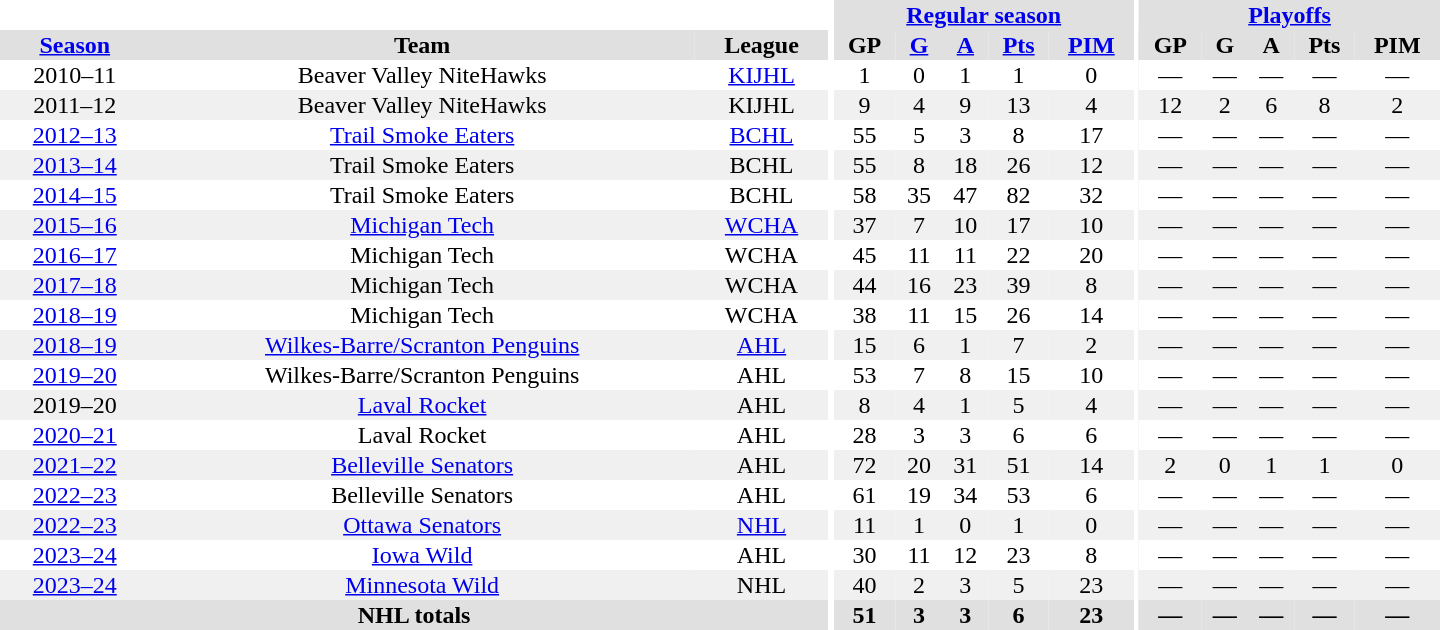<table border="0" cellpadding="1" cellspacing="0" style="text-align:center; width:60em">
<tr bgcolor="#e0e0e0">
<th colspan="3" bgcolor="#ffffff"></th>
<th rowspan="99" bgcolor="#ffffff"></th>
<th colspan="5"><a href='#'>Regular season</a></th>
<th rowspan="99" bgcolor="#ffffff"></th>
<th colspan="5"><a href='#'>Playoffs</a></th>
</tr>
<tr bgcolor="#e0e0e0">
<th><a href='#'>Season</a></th>
<th>Team</th>
<th>League</th>
<th>GP</th>
<th><a href='#'>G</a></th>
<th><a href='#'>A</a></th>
<th><a href='#'>Pts</a></th>
<th><a href='#'>PIM</a></th>
<th>GP</th>
<th>G</th>
<th>A</th>
<th>Pts</th>
<th>PIM</th>
</tr>
<tr>
<td>2010–11</td>
<td>Beaver Valley NiteHawks</td>
<td><a href='#'>KIJHL</a></td>
<td>1</td>
<td>0</td>
<td>1</td>
<td>1</td>
<td>0</td>
<td>—</td>
<td>—</td>
<td>—</td>
<td>—</td>
<td>—</td>
</tr>
<tr bgcolor="#f0f0f0">
<td>2011–12</td>
<td>Beaver Valley NiteHawks</td>
<td>KIJHL</td>
<td>9</td>
<td>4</td>
<td>9</td>
<td>13</td>
<td>4</td>
<td>12</td>
<td>2</td>
<td>6</td>
<td>8</td>
<td>2</td>
</tr>
<tr>
<td><a href='#'>2012–13</a></td>
<td><a href='#'>Trail Smoke Eaters</a></td>
<td><a href='#'>BCHL</a></td>
<td>55</td>
<td>5</td>
<td>3</td>
<td>8</td>
<td>17</td>
<td>—</td>
<td>—</td>
<td>—</td>
<td>—</td>
<td>—</td>
</tr>
<tr bgcolor="#f0f0f0">
<td><a href='#'>2013–14</a></td>
<td>Trail Smoke Eaters</td>
<td>BCHL</td>
<td>55</td>
<td>8</td>
<td>18</td>
<td>26</td>
<td>12</td>
<td>—</td>
<td>—</td>
<td>—</td>
<td>—</td>
<td>—</td>
</tr>
<tr>
<td><a href='#'>2014–15</a></td>
<td>Trail Smoke Eaters</td>
<td>BCHL</td>
<td>58</td>
<td>35</td>
<td>47</td>
<td>82</td>
<td>32</td>
<td>—</td>
<td>—</td>
<td>—</td>
<td>—</td>
<td>—</td>
</tr>
<tr bgcolor="#f0f0f0">
<td><a href='#'>2015–16</a></td>
<td><a href='#'>Michigan Tech</a></td>
<td><a href='#'>WCHA</a></td>
<td>37</td>
<td>7</td>
<td>10</td>
<td>17</td>
<td>10</td>
<td>—</td>
<td>—</td>
<td>—</td>
<td>—</td>
<td>—</td>
</tr>
<tr>
<td><a href='#'>2016–17</a></td>
<td>Michigan Tech</td>
<td>WCHA</td>
<td>45</td>
<td>11</td>
<td>11</td>
<td>22</td>
<td>20</td>
<td>—</td>
<td>—</td>
<td>—</td>
<td>—</td>
<td>—</td>
</tr>
<tr bgcolor="#f0f0f0">
<td><a href='#'>2017–18</a></td>
<td>Michigan Tech</td>
<td>WCHA</td>
<td>44</td>
<td>16</td>
<td>23</td>
<td>39</td>
<td>8</td>
<td>—</td>
<td>—</td>
<td>—</td>
<td>—</td>
<td>—</td>
</tr>
<tr>
<td><a href='#'>2018–19</a></td>
<td>Michigan Tech</td>
<td>WCHA</td>
<td>38</td>
<td>11</td>
<td>15</td>
<td>26</td>
<td>14</td>
<td>—</td>
<td>—</td>
<td>—</td>
<td>—</td>
<td>—</td>
</tr>
<tr bgcolor="#f0f0f0">
<td><a href='#'>2018–19</a></td>
<td><a href='#'>Wilkes-Barre/Scranton Penguins</a></td>
<td><a href='#'>AHL</a></td>
<td>15</td>
<td>6</td>
<td>1</td>
<td>7</td>
<td>2</td>
<td>—</td>
<td>—</td>
<td>—</td>
<td>—</td>
<td>—</td>
</tr>
<tr>
<td><a href='#'>2019–20</a></td>
<td>Wilkes-Barre/Scranton Penguins</td>
<td>AHL</td>
<td>53</td>
<td>7</td>
<td>8</td>
<td>15</td>
<td>10</td>
<td>—</td>
<td>—</td>
<td>—</td>
<td>—</td>
<td>—</td>
</tr>
<tr bgcolor="#f0f0f0">
<td>2019–20</td>
<td><a href='#'>Laval Rocket</a></td>
<td>AHL</td>
<td>8</td>
<td>4</td>
<td>1</td>
<td>5</td>
<td>4</td>
<td>—</td>
<td>—</td>
<td>—</td>
<td>—</td>
<td>—</td>
</tr>
<tr>
<td><a href='#'>2020–21</a></td>
<td>Laval Rocket</td>
<td>AHL</td>
<td>28</td>
<td>3</td>
<td>3</td>
<td>6</td>
<td>6</td>
<td>—</td>
<td>—</td>
<td>—</td>
<td>—</td>
<td>—</td>
</tr>
<tr bgcolor="#f0f0f0">
<td><a href='#'>2021–22</a></td>
<td><a href='#'>Belleville Senators</a></td>
<td>AHL</td>
<td>72</td>
<td>20</td>
<td>31</td>
<td>51</td>
<td>14</td>
<td>2</td>
<td>0</td>
<td>1</td>
<td>1</td>
<td>0</td>
</tr>
<tr>
<td><a href='#'>2022–23</a></td>
<td>Belleville Senators</td>
<td>AHL</td>
<td>61</td>
<td>19</td>
<td>34</td>
<td>53</td>
<td>6</td>
<td>—</td>
<td>—</td>
<td>—</td>
<td>—</td>
<td>—</td>
</tr>
<tr bgcolor="#f0f0f0">
<td><a href='#'>2022–23</a></td>
<td><a href='#'>Ottawa Senators</a></td>
<td><a href='#'>NHL</a></td>
<td>11</td>
<td>1</td>
<td>0</td>
<td>1</td>
<td>0</td>
<td>—</td>
<td>—</td>
<td>—</td>
<td>—</td>
<td>—</td>
</tr>
<tr>
<td><a href='#'>2023–24</a></td>
<td><a href='#'>Iowa Wild</a></td>
<td>AHL</td>
<td>30</td>
<td>11</td>
<td>12</td>
<td>23</td>
<td>8</td>
<td>—</td>
<td>—</td>
<td>—</td>
<td>—</td>
<td>—</td>
</tr>
<tr bgcolor="#f0f0f0">
<td><a href='#'>2023–24</a></td>
<td><a href='#'>Minnesota Wild</a></td>
<td>NHL</td>
<td>40</td>
<td>2</td>
<td>3</td>
<td>5</td>
<td>23</td>
<td>—</td>
<td>—</td>
<td>—</td>
<td>—</td>
<td>—</td>
</tr>
<tr bgcolor="#e0e0e0">
<th colspan="3">NHL totals</th>
<th>51</th>
<th>3</th>
<th>3</th>
<th>6</th>
<th>23</th>
<th>—</th>
<th>—</th>
<th>—</th>
<th>—</th>
<th>—</th>
</tr>
</table>
